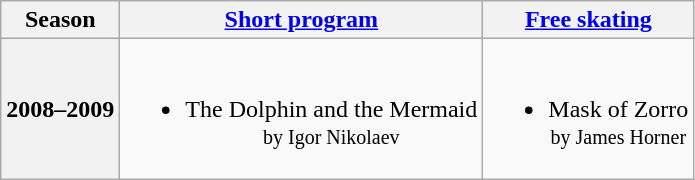<table class=wikitable style=text-align:center>
<tr>
<th>Season</th>
<th><a href='#'>Short program</a></th>
<th><a href='#'>Free skating</a></th>
</tr>
<tr>
<th>2008–2009 <br> </th>
<td><br><ul><li>The Dolphin and the Mermaid <br><small> by Igor Nikolaev </small></li></ul></td>
<td><br><ul><li>Mask of Zorro <br><small> by James Horner </small></li></ul></td>
</tr>
</table>
